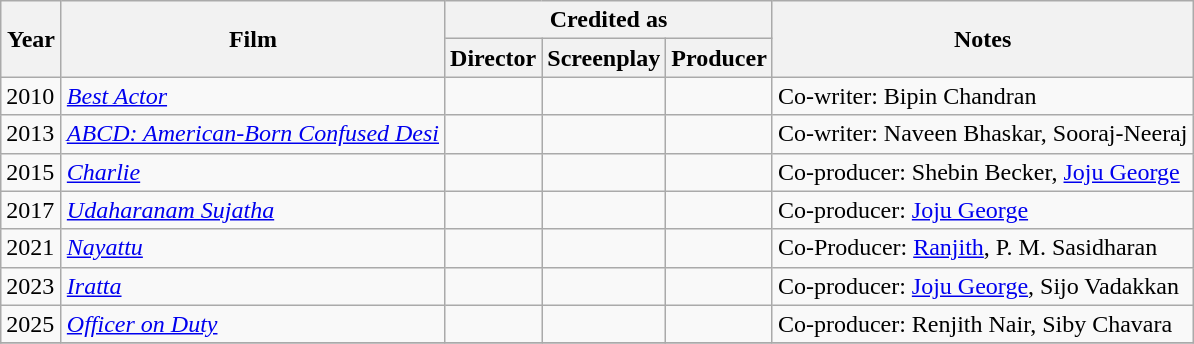<table class="wikitable">
<tr>
<th rowspan="2" style="width:33px;">Year</th>
<th rowspan="2">Film</th>
<th colspan="3">Credited as</th>
<th rowspan="2">Notes</th>
</tr>
<tr>
<th width=50>Director</th>
<th width=50>Screenplay</th>
<th width=50>Producer</th>
</tr>
<tr>
<td>2010</td>
<td><em><a href='#'>Best Actor</a></em></td>
<td></td>
<td></td>
<td></td>
<td>Co-writer: Bipin Chandran</td>
</tr>
<tr>
<td>2013</td>
<td><em><a href='#'>ABCD: American-Born Confused Desi</a></em></td>
<td></td>
<td></td>
<td></td>
<td>Co-writer: Naveen Bhaskar, Sooraj-Neeraj </td>
</tr>
<tr>
<td>2015</td>
<td><em><a href='#'>Charlie</a></em></td>
<td></td>
<td></td>
<td></td>
<td>Co-producer: Shebin Becker, <a href='#'>Joju George</a></td>
</tr>
<tr>
<td>2017</td>
<td><em><a href='#'>Udaharanam Sujatha</a></em></td>
<td></td>
<td></td>
<td></td>
<td>Co-producer: <a href='#'>Joju George</a></td>
</tr>
<tr>
<td>2021</td>
<td><em><a href='#'>Nayattu</a></em></td>
<td></td>
<td></td>
<td></td>
<td>Co-Producer: <a href='#'>Ranjith</a>, P. M. Sasidharan</td>
</tr>
<tr>
<td>2023</td>
<td><em><a href='#'>Iratta</a></em></td>
<td></td>
<td></td>
<td></td>
<td>Co-producer: <a href='#'>Joju George</a>, Sijo Vadakkan</td>
</tr>
<tr>
<td>2025</td>
<td><em><a href='#'>Officer on Duty</a></em></td>
<td></td>
<td></td>
<td></td>
<td>Co-producer: Renjith Nair, Siby Chavara</td>
</tr>
<tr>
</tr>
</table>
